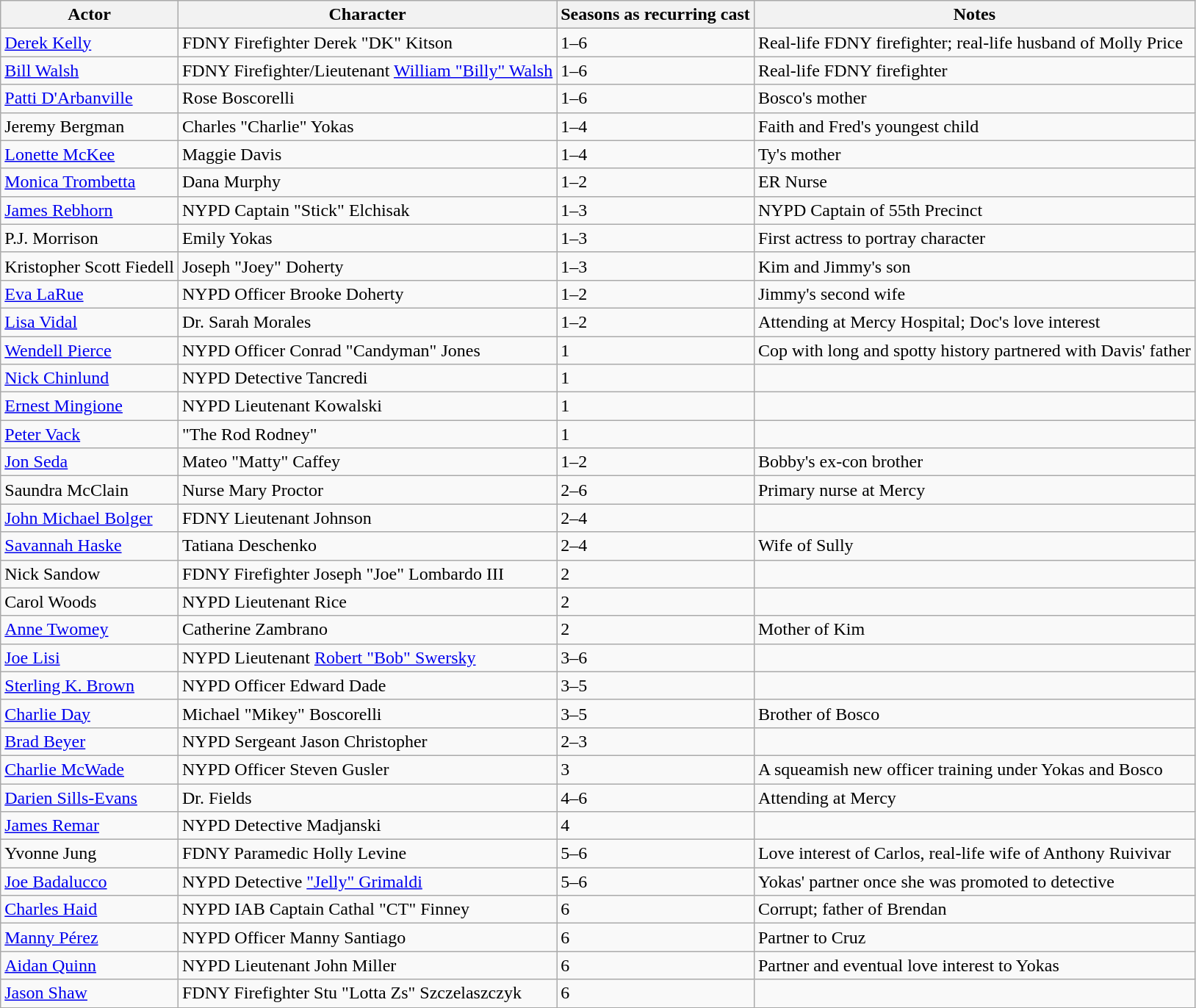<table class="wikitable">
<tr>
<th>Actor</th>
<th>Character</th>
<th>Seasons as recurring cast</th>
<th>Notes</th>
</tr>
<tr>
<td><a href='#'>Derek Kelly</a></td>
<td>FDNY Firefighter Derek "DK" Kitson</td>
<td>1–6</td>
<td>Real-life FDNY firefighter; real-life husband of Molly Price</td>
</tr>
<tr>
<td><a href='#'>Bill Walsh</a></td>
<td>FDNY Firefighter/Lieutenant <a href='#'>William "Billy" Walsh</a></td>
<td>1–6</td>
<td>Real-life FDNY firefighter</td>
</tr>
<tr>
<td><a href='#'>Patti D'Arbanville</a></td>
<td>Rose Boscorelli</td>
<td>1–6</td>
<td>Bosco's mother</td>
</tr>
<tr>
<td>Jeremy Bergman</td>
<td>Charles "Charlie" Yokas</td>
<td>1–4</td>
<td>Faith and Fred's youngest child</td>
</tr>
<tr>
<td><a href='#'>Lonette McKee</a></td>
<td>Maggie Davis</td>
<td>1–4</td>
<td>Ty's mother</td>
</tr>
<tr>
<td><a href='#'>Monica Trombetta</a></td>
<td>Dana Murphy</td>
<td>1–2</td>
<td>ER Nurse</td>
</tr>
<tr>
<td><a href='#'>James Rebhorn</a></td>
<td>NYPD Captain "Stick" Elchisak</td>
<td>1–3</td>
<td>NYPD Captain of 55th Precinct</td>
</tr>
<tr>
<td>P.J. Morrison</td>
<td>Emily Yokas</td>
<td>1–3</td>
<td>First actress to portray character</td>
</tr>
<tr>
<td>Kristopher Scott Fiedell</td>
<td>Joseph "Joey" Doherty</td>
<td>1–3</td>
<td>Kim and Jimmy's son</td>
</tr>
<tr>
<td><a href='#'>Eva LaRue</a></td>
<td>NYPD Officer Brooke Doherty</td>
<td>1–2</td>
<td>Jimmy's second wife</td>
</tr>
<tr>
<td><a href='#'>Lisa Vidal</a></td>
<td>Dr. Sarah Morales</td>
<td>1–2</td>
<td>Attending at Mercy Hospital; Doc's love interest</td>
</tr>
<tr>
<td><a href='#'>Wendell Pierce</a></td>
<td>NYPD Officer Conrad "Candyman" Jones</td>
<td>1</td>
<td>Cop with long and spotty history partnered with Davis' father</td>
</tr>
<tr>
<td><a href='#'>Nick Chinlund</a></td>
<td>NYPD Detective Tancredi</td>
<td>1</td>
<td></td>
</tr>
<tr>
<td><a href='#'>Ernest Mingione</a></td>
<td>NYPD Lieutenant Kowalski</td>
<td>1</td>
<td></td>
</tr>
<tr>
<td><a href='#'>Peter Vack</a></td>
<td>"The Rod Rodney"</td>
<td>1</td>
<td></td>
</tr>
<tr>
<td><a href='#'>Jon Seda</a></td>
<td>Mateo "Matty" Caffey</td>
<td>1–2</td>
<td>Bobby's ex-con brother</td>
</tr>
<tr>
<td>Saundra McClain</td>
<td>Nurse Mary Proctor</td>
<td>2–6</td>
<td>Primary nurse at Mercy</td>
</tr>
<tr>
<td><a href='#'>John Michael Bolger</a></td>
<td>FDNY Lieutenant Johnson</td>
<td>2–4</td>
<td></td>
</tr>
<tr>
<td><a href='#'>Savannah Haske</a></td>
<td>Tatiana Deschenko</td>
<td>2–4</td>
<td>Wife of Sully</td>
</tr>
<tr>
<td>Nick Sandow</td>
<td>FDNY Firefighter Joseph "Joe" Lombardo III</td>
<td>2</td>
<td></td>
</tr>
<tr>
<td>Carol Woods</td>
<td>NYPD Lieutenant Rice</td>
<td>2</td>
<td></td>
</tr>
<tr>
<td><a href='#'>Anne Twomey</a></td>
<td>Catherine Zambrano</td>
<td>2</td>
<td>Mother of Kim</td>
</tr>
<tr>
<td><a href='#'>Joe Lisi</a></td>
<td>NYPD Lieutenant <a href='#'>Robert "Bob" Swersky</a></td>
<td>3–6</td>
<td></td>
</tr>
<tr>
<td><a href='#'>Sterling K. Brown</a></td>
<td>NYPD Officer Edward Dade</td>
<td>3–5</td>
<td></td>
</tr>
<tr>
<td><a href='#'>Charlie Day</a></td>
<td>Michael "Mikey" Boscorelli</td>
<td>3–5</td>
<td>Brother of Bosco</td>
</tr>
<tr>
<td><a href='#'>Brad Beyer</a></td>
<td>NYPD Sergeant Jason Christopher</td>
<td>2–3</td>
<td></td>
</tr>
<tr>
<td><a href='#'>Charlie McWade</a></td>
<td>NYPD Officer Steven Gusler</td>
<td>3</td>
<td>A squeamish new officer training under Yokas and Bosco</td>
</tr>
<tr>
<td><a href='#'>Darien Sills-Evans</a></td>
<td>Dr. Fields</td>
<td>4–6</td>
<td>Attending at Mercy</td>
</tr>
<tr>
<td><a href='#'>James Remar</a></td>
<td>NYPD Detective Madjanski</td>
<td>4</td>
<td></td>
</tr>
<tr>
<td>Yvonne Jung</td>
<td>FDNY Paramedic Holly Levine</td>
<td>5–6</td>
<td>Love interest of Carlos, real-life wife of Anthony Ruivivar</td>
</tr>
<tr>
<td><a href='#'>Joe Badalucco</a></td>
<td>NYPD Detective <a href='#'>"Jelly" Grimaldi</a></td>
<td>5–6</td>
<td>Yokas' partner once she was promoted to detective</td>
</tr>
<tr>
<td><a href='#'>Charles Haid</a></td>
<td>NYPD IAB Captain Cathal "CT" Finney</td>
<td>6</td>
<td>Corrupt; father of Brendan</td>
</tr>
<tr>
<td><a href='#'>Manny Pérez</a></td>
<td>NYPD Officer Manny Santiago</td>
<td>6</td>
<td>Partner to Cruz</td>
</tr>
<tr>
<td><a href='#'>Aidan Quinn</a></td>
<td>NYPD Lieutenant John Miller</td>
<td>6</td>
<td>Partner and eventual love interest to Yokas</td>
</tr>
<tr>
<td><a href='#'>Jason Shaw</a></td>
<td>FDNY Firefighter Stu "Lotta Zs" Szczelaszczyk</td>
<td>6</td>
<td></td>
</tr>
</table>
